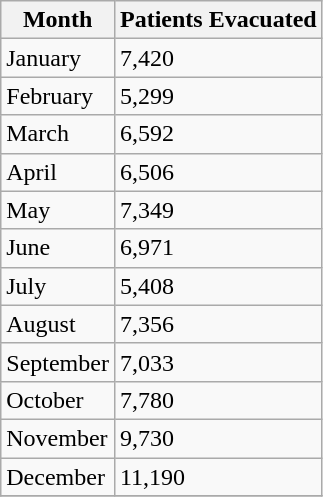<table class="wikitable">
<tr>
<th>Month</th>
<th>Patients Evacuated</th>
</tr>
<tr>
<td>January</td>
<td>7,420</td>
</tr>
<tr>
<td>February</td>
<td>5,299</td>
</tr>
<tr>
<td>March</td>
<td>6,592</td>
</tr>
<tr>
<td>April</td>
<td>6,506</td>
</tr>
<tr>
<td>May</td>
<td>7,349</td>
</tr>
<tr>
<td>June</td>
<td>6,971</td>
</tr>
<tr>
<td>July</td>
<td>5,408</td>
</tr>
<tr>
<td>August</td>
<td>7,356</td>
</tr>
<tr>
<td>September</td>
<td>7,033</td>
</tr>
<tr>
<td>October</td>
<td>7,780</td>
</tr>
<tr>
<td>November</td>
<td>9,730</td>
</tr>
<tr>
<td>December</td>
<td>11,190</td>
</tr>
<tr>
</tr>
</table>
